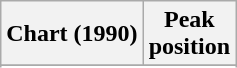<table class="wikitable sortable">
<tr>
<th>Chart (1990)</th>
<th>Peak<br>position</th>
</tr>
<tr>
</tr>
<tr>
</tr>
</table>
